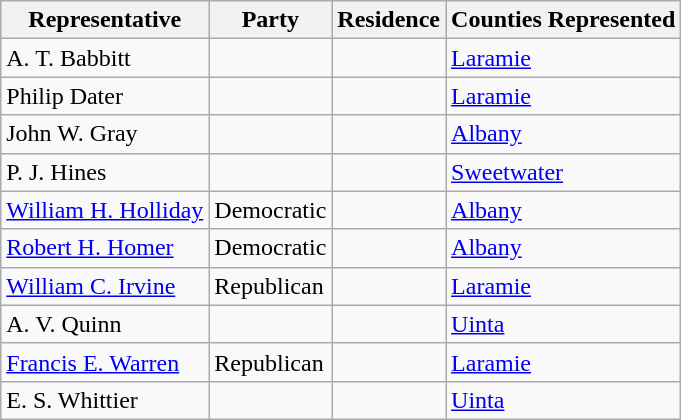<table class="wikitable">
<tr>
<th>Representative</th>
<th>Party</th>
<th>Residence</th>
<th>Counties Represented</th>
</tr>
<tr>
<td>A. T. Babbitt</td>
<td></td>
<td></td>
<td><a href='#'>Laramie</a></td>
</tr>
<tr>
<td>Philip Dater</td>
<td></td>
<td></td>
<td><a href='#'>Laramie</a></td>
</tr>
<tr>
<td>John W. Gray</td>
<td></td>
<td></td>
<td><a href='#'>Albany</a></td>
</tr>
<tr>
<td>P. J. Hines</td>
<td></td>
<td></td>
<td><a href='#'>Sweetwater</a></td>
</tr>
<tr>
<td><a href='#'>William H. Holliday</a></td>
<td>Democratic</td>
<td></td>
<td><a href='#'>Albany</a></td>
</tr>
<tr>
<td><a href='#'>Robert H. Homer</a></td>
<td>Democratic</td>
<td></td>
<td><a href='#'>Albany</a></td>
</tr>
<tr>
<td><a href='#'>William C. Irvine</a></td>
<td>Republican</td>
<td></td>
<td><a href='#'>Laramie</a></td>
</tr>
<tr>
<td>A. V. Quinn</td>
<td></td>
<td></td>
<td><a href='#'>Uinta</a></td>
</tr>
<tr>
<td><a href='#'>Francis E. Warren</a></td>
<td>Republican</td>
<td></td>
<td><a href='#'>Laramie</a></td>
</tr>
<tr>
<td>E. S. Whittier</td>
<td></td>
<td></td>
<td><a href='#'>Uinta</a></td>
</tr>
</table>
